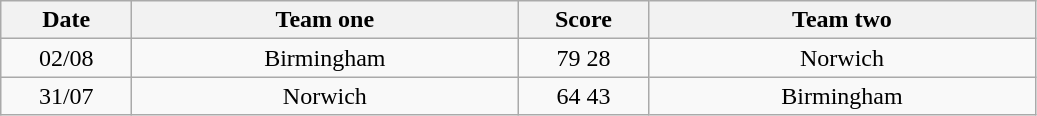<table class="wikitable" style="text-align: center">
<tr>
<th width=80>Date</th>
<th width=250>Team one</th>
<th width=80>Score</th>
<th width=250>Team two</th>
</tr>
<tr>
<td>02/08</td>
<td>Birmingham</td>
<td>79	28</td>
<td>Norwich</td>
</tr>
<tr>
<td>31/07</td>
<td>Norwich</td>
<td>64	43</td>
<td>Birmingham</td>
</tr>
</table>
